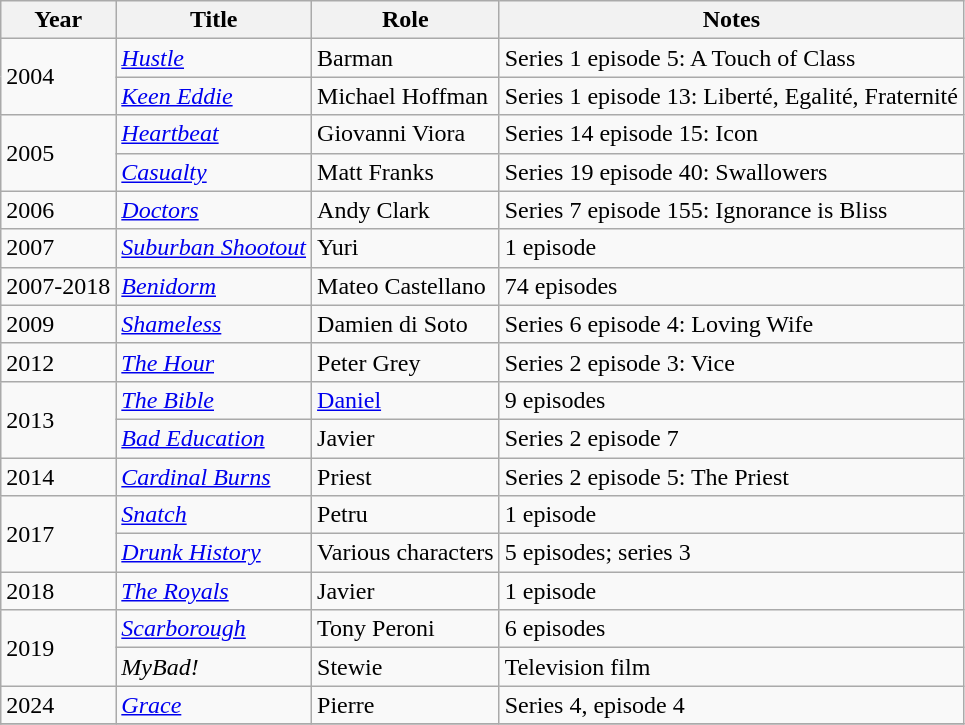<table class="wikitable plainrowheaders sortable">
<tr>
<th scope="col">Year</th>
<th scope="col">Title</th>
<th scope="col">Role</th>
<th class="unsortable">Notes</th>
</tr>
<tr>
<td rowspan="2">2004</td>
<td><em><a href='#'>Hustle</a></em></td>
<td>Barman</td>
<td>Series 1 episode 5: A Touch of Class</td>
</tr>
<tr>
<td><em><a href='#'>Keen Eddie</a></em></td>
<td>Michael Hoffman</td>
<td>Series 1 episode 13: Liberté, Egalité, Fraternité</td>
</tr>
<tr>
<td rowspan="2">2005</td>
<td><em><a href='#'>Heartbeat</a></em></td>
<td>Giovanni Viora</td>
<td>Series 14 episode 15: Icon</td>
</tr>
<tr>
<td><em><a href='#'>Casualty</a></em></td>
<td>Matt Franks</td>
<td>Series 19 episode 40: Swallowers</td>
</tr>
<tr>
<td>2006</td>
<td><em><a href='#'>Doctors</a></em></td>
<td>Andy Clark</td>
<td>Series 7 episode 155: Ignorance is Bliss</td>
</tr>
<tr>
<td>2007</td>
<td><em><a href='#'>Suburban Shootout</a></em></td>
<td>Yuri</td>
<td>1 episode</td>
</tr>
<tr>
<td>2007-2018</td>
<td><em><a href='#'>Benidorm</a></em></td>
<td>Mateo Castellano</td>
<td>74 episodes</td>
</tr>
<tr>
<td>2009</td>
<td><em><a href='#'>Shameless</a></em></td>
<td>Damien di Soto</td>
<td>Series 6 episode 4: Loving Wife</td>
</tr>
<tr>
<td>2012</td>
<td><em><a href='#'>The Hour</a></em></td>
<td>Peter Grey</td>
<td>Series 2 episode 3: Vice</td>
</tr>
<tr>
<td rowspan="2">2013</td>
<td><em><a href='#'>The Bible</a></em></td>
<td><a href='#'>Daniel</a></td>
<td>9 episodes</td>
</tr>
<tr>
<td><em><a href='#'>Bad Education</a></em></td>
<td>Javier</td>
<td>Series 2 episode 7</td>
</tr>
<tr>
<td>2014</td>
<td><em><a href='#'>Cardinal Burns</a></em></td>
<td>Priest</td>
<td>Series 2 episode 5: The Priest</td>
</tr>
<tr>
<td rowspan="2">2017</td>
<td><em><a href='#'>Snatch</a></em></td>
<td>Petru</td>
<td>1 episode</td>
</tr>
<tr>
<td><em><a href='#'>Drunk History</a></em></td>
<td>Various characters</td>
<td>5 episodes; series 3</td>
</tr>
<tr>
<td>2018</td>
<td><em><a href='#'>The Royals</a></em></td>
<td>Javier</td>
<td>1 episode</td>
</tr>
<tr>
<td rowspan="2">2019</td>
<td><em><a href='#'>Scarborough</a></em></td>
<td>Tony Peroni</td>
<td>6 episodes</td>
</tr>
<tr>
<td><em>MyBad!</em></td>
<td>Stewie</td>
<td>Television film</td>
</tr>
<tr>
<td>2024</td>
<td><em><a href='#'>Grace</a></em></td>
<td>Pierre</td>
<td>Series 4, episode 4</td>
</tr>
<tr>
</tr>
</table>
